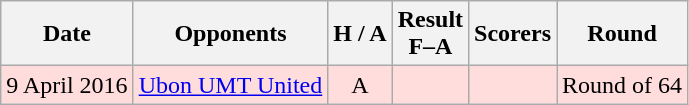<table class="wikitable" style="text-align:center">
<tr>
<th>Date</th>
<th>Opponents</th>
<th>H / A</th>
<th>Result<br>F–A</th>
<th>Scorers</th>
<th>Round</th>
</tr>
<tr bgcolor="#ffdddd">
<td>9 April 2016</td>
<td><a href='#'>Ubon UMT United</a></td>
<td>A</td>
<td></td>
<td></td>
<td>Round of 64</td>
</tr>
</table>
